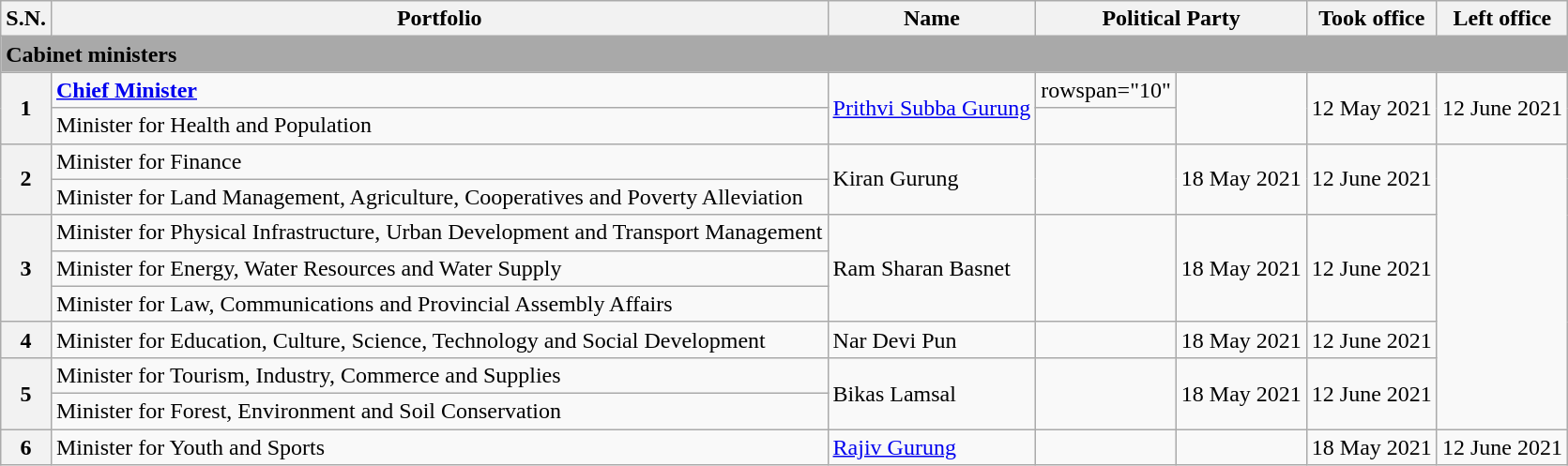<table class="wikitable">
<tr>
<th>S.N.</th>
<th>Portfolio</th>
<th>Name<br></th>
<th colspan="2">Political Party</th>
<th>Took office</th>
<th>Left office</th>
</tr>
<tr>
<td colspan="7" bgcolor="darkgrey"><strong>Cabinet ministers</strong></td>
</tr>
<tr>
<th rowspan="2">1</th>
<td><strong><a href='#'>Chief Minister</a></strong></td>
<td rowspan="2"><a href='#'>Prithvi Subba Gurung</a><br></td>
<td>rowspan="10" </td>
<td rowspan="2"></td>
<td rowspan="2">12 May 2021</td>
<td rowspan="2">12 June 2021</td>
</tr>
<tr>
<td>Minister for Health and Population</td>
</tr>
<tr>
<th rowspan="2">2</th>
<td>Minister for Finance</td>
<td rowspan="2">Kiran Gurung<br></td>
<td rowspan="2"></td>
<td rowspan="2">18 May 2021</td>
<td rowspan="2">12 June 2021</td>
</tr>
<tr>
<td>Minister for Land Management, Agriculture, Cooperatives and Poverty Alleviation</td>
</tr>
<tr>
<th rowspan="3">3</th>
<td>Minister for Physical Infrastructure, Urban Development and Transport Management</td>
<td rowspan="3">Ram Sharan Basnet<br></td>
<td rowspan="3"></td>
<td rowspan="3">18 May 2021</td>
<td rowspan="3">12 June 2021</td>
</tr>
<tr>
<td>Minister for Energy, Water Resources and Water Supply</td>
</tr>
<tr>
<td>Minister for Law, Communications and Provincial Assembly Affairs</td>
</tr>
<tr>
<th>4</th>
<td>Minister for Education, Culture, Science, Technology and Social Development</td>
<td>Nar Devi Pun</td>
<td></td>
<td>18 May 2021</td>
<td>12 June 2021</td>
</tr>
<tr>
<th rowspan="2">5</th>
<td>Minister for Tourism, Industry, Commerce and Supplies</td>
<td rowspan="2">Bikas Lamsal<br></td>
<td rowspan="2"></td>
<td rowspan="2">18 May 2021</td>
<td rowspan="2">12 June 2021</td>
</tr>
<tr>
<td>Minister for Forest, Environment and Soil Conservation</td>
</tr>
<tr>
<th>6</th>
<td>Minister for Youth and Sports</td>
<td><a href='#'>Rajiv Gurung</a></td>
<td></td>
<td></td>
<td>18 May 2021</td>
<td>12 June 2021</td>
</tr>
</table>
